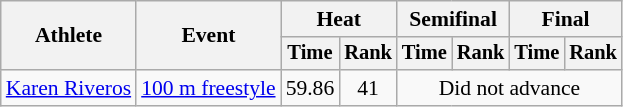<table class=wikitable style="font-size:90%">
<tr>
<th rowspan="2">Athlete</th>
<th rowspan="2">Event</th>
<th colspan="2">Heat</th>
<th colspan="2">Semifinal</th>
<th colspan="2">Final</th>
</tr>
<tr style="font-size:95%">
<th>Time</th>
<th>Rank</th>
<th>Time</th>
<th>Rank</th>
<th>Time</th>
<th>Rank</th>
</tr>
<tr align=center>
<td align=left><a href='#'>Karen Riveros</a></td>
<td align=left><a href='#'>100 m freestyle</a></td>
<td>59.86</td>
<td>41</td>
<td colspan=4>Did not advance</td>
</tr>
</table>
